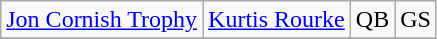<table class="wikitable">
<tr>
<td><a href='#'>Jon Cornish Trophy</a></td>
<td><a href='#'>Kurtis Rourke</a></td>
<td>QB</td>
<td>GS</td>
</tr>
<tr>
</tr>
</table>
